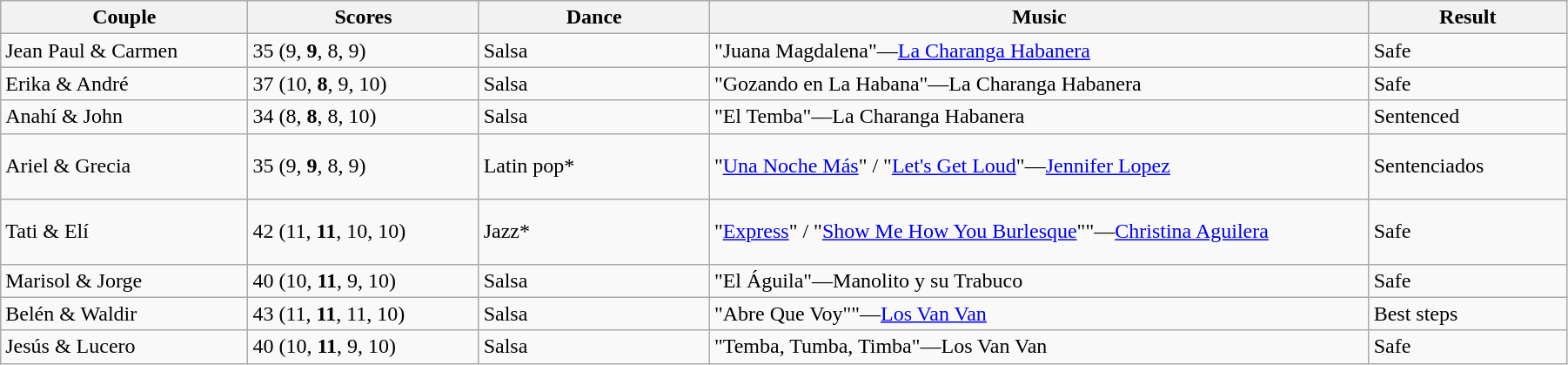<table class="wikitable sortable" style="width:95%; white-space:nowrap;">
<tr>
<th style="width:15%;">Couple<br></th>
<th style="width:14%;">Scores</th>
<th style="width:14%;">Dance</th>
<th style="width:40%;">Music</th>
<th style="width:12%;">Result</th>
</tr>
<tr>
<td>Jean Paul & Carmen<br></td>
<td>35 (9, <strong>9</strong>, 8, 9)</td>
<td>Salsa</td>
<td>"Juana Magdalena"—<a href='#'>La Charanga Habanera</a></td>
<td>Safe</td>
</tr>
<tr>
<td>Erika & André<br></td>
<td>37 (10, <strong>8</strong>, 9, 10)</td>
<td>Salsa</td>
<td>"Gozando en La Habana"—La Charanga Habanera</td>
<td>Safe</td>
</tr>
<tr>
<td>Anahí & John<br></td>
<td>34 (8, <strong>8</strong>, 8, 10)</td>
<td>Salsa</td>
<td>"El Temba"—La Charanga Habanera</td>
<td>Sentenced</td>
</tr>
<tr style="height:50px">
<td>Ariel & Grecia</td>
<td>35 (9, <strong>9</strong>, 8, 9)</td>
<td>Latin pop*</td>
<td>"<a href='#'>Una Noche Más</a>" / "<a href='#'>Let's Get Loud</a>"—<a href='#'>Jennifer Lopez</a></td>
<td>Sentenciados</td>
</tr>
<tr style="height:50px">
<td>Tati & Elí</td>
<td>42 (11, <strong>11</strong>, 10, 10)</td>
<td>Jazz*</td>
<td>"<a href='#'>Express</a>" / "<a href='#'>Show Me How You Burlesque</a>""—<a href='#'>Christina Aguilera</a></td>
<td>Safe</td>
</tr>
<tr>
<td>Marisol & Jorge<br></td>
<td>40 (10, <strong>11</strong>, 9, 10)</td>
<td>Salsa</td>
<td>"El Águila"—Manolito y su Trabuco</td>
<td>Safe</td>
</tr>
<tr>
<td>Belén & Waldir<br></td>
<td>43 (11, <strong>11</strong>, 11, 10)</td>
<td>Salsa</td>
<td>"Abre Que Voy""—<a href='#'>Los Van Van</a></td>
<td>Best steps</td>
</tr>
<tr>
<td>Jesús & Lucero<br></td>
<td>40 (10, <strong>11</strong>, 9, 10)</td>
<td>Salsa</td>
<td>"Temba, Tumba, Timba"—Los Van Van</td>
<td>Safe</td>
</tr>
</table>
